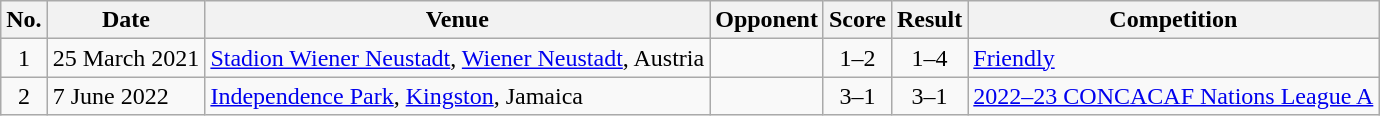<table class="wikitable sortable">
<tr>
<th scope="col">No.</th>
<th scope="col">Date</th>
<th scope="col">Venue</th>
<th scope="col">Opponent</th>
<th scope="col">Score</th>
<th scope="col">Result</th>
<th scope="col">Competition</th>
</tr>
<tr>
<td align="center">1</td>
<td>25 March 2021</td>
<td><a href='#'>Stadion Wiener Neustadt</a>, <a href='#'>Wiener Neustadt</a>, Austria</td>
<td></td>
<td align="center">1–2</td>
<td align="center">1–4</td>
<td><a href='#'>Friendly</a></td>
</tr>
<tr>
<td align="center">2</td>
<td>7 June 2022</td>
<td><a href='#'>Independence Park</a>, <a href='#'>Kingston</a>, Jamaica</td>
<td></td>
<td align="center">3–1</td>
<td align="center">3–1</td>
<td><a href='#'>2022–23 CONCACAF Nations League A</a></td>
</tr>
</table>
